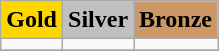<table class="wikitable">
<tr align="center">
<td colspan=1 bgcolor="gold"><strong>Gold</strong></td>
<td colspan=1 bgcolor="silver"><strong>Silver</strong></td>
<td colspan=1 bgcolor="CC9966"><strong>Bronze</strong></td>
</tr>
<tr>
<td></td>
<td></td>
<td></td>
</tr>
<tr>
</tr>
</table>
